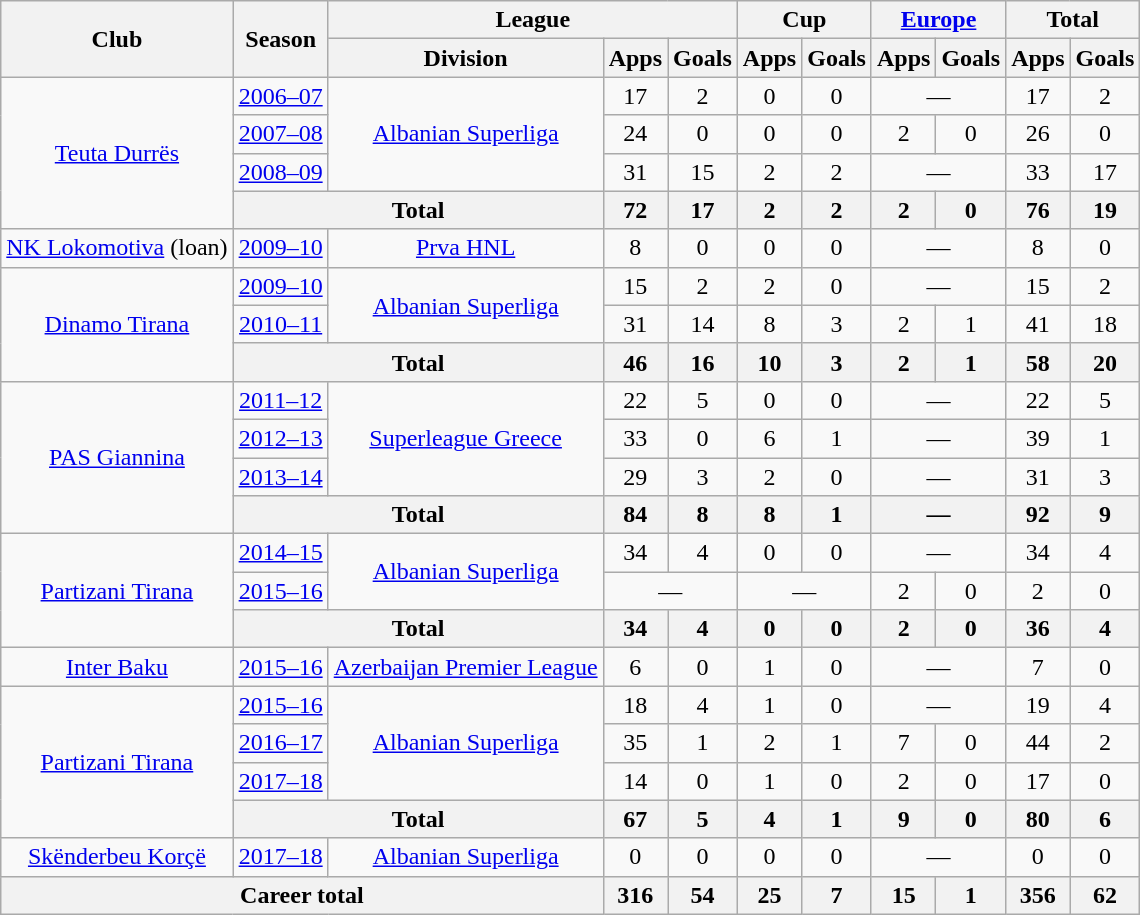<table class="wikitable" style="text-align:center">
<tr>
<th rowspan="2">Club</th>
<th rowspan="2">Season</th>
<th colspan="3">League</th>
<th colspan="2">Cup</th>
<th colspan="2"><a href='#'>Europe</a></th>
<th colspan="2">Total</th>
</tr>
<tr>
<th>Division</th>
<th>Apps</th>
<th>Goals</th>
<th>Apps</th>
<th>Goals</th>
<th>Apps</th>
<th>Goals</th>
<th>Apps</th>
<th>Goals</th>
</tr>
<tr>
<td rowspan="4"><a href='#'>Teuta Durrës</a></td>
<td><a href='#'>2006–07</a></td>
<td rowspan="3"><a href='#'>Albanian Superliga</a></td>
<td>17</td>
<td>2</td>
<td>0</td>
<td>0</td>
<td colspan="2">—</td>
<td>17</td>
<td>2</td>
</tr>
<tr>
<td><a href='#'>2007–08</a></td>
<td>24</td>
<td>0</td>
<td>0</td>
<td>0</td>
<td>2</td>
<td>0</td>
<td>26</td>
<td>0</td>
</tr>
<tr>
<td><a href='#'>2008–09</a></td>
<td>31</td>
<td>15</td>
<td>2</td>
<td>2</td>
<td colspan="2">—</td>
<td>33</td>
<td>17</td>
</tr>
<tr>
<th colspan="2">Total</th>
<th>72</th>
<th>17</th>
<th>2</th>
<th>2</th>
<th>2</th>
<th>0</th>
<th>76</th>
<th>19</th>
</tr>
<tr>
<td rowspan="1"><a href='#'>NK Lokomotiva</a> (loan)</td>
<td><a href='#'>2009–10</a></td>
<td rowspan="1"><a href='#'>Prva HNL</a></td>
<td>8</td>
<td>0</td>
<td>0</td>
<td>0</td>
<td colspan="2">—</td>
<td>8</td>
<td>0</td>
</tr>
<tr>
<td rowspan="3"><a href='#'>Dinamo Tirana</a></td>
<td><a href='#'>2009–10</a></td>
<td rowspan="2"><a href='#'>Albanian Superliga</a></td>
<td>15</td>
<td>2</td>
<td>2</td>
<td>0</td>
<td colspan="2">—</td>
<td>15</td>
<td>2</td>
</tr>
<tr>
<td><a href='#'>2010–11</a></td>
<td>31</td>
<td>14</td>
<td>8</td>
<td>3</td>
<td>2</td>
<td>1</td>
<td>41</td>
<td>18</td>
</tr>
<tr>
<th colspan="2">Total</th>
<th>46</th>
<th>16</th>
<th>10</th>
<th>3</th>
<th>2</th>
<th>1</th>
<th>58</th>
<th>20</th>
</tr>
<tr>
<td rowspan="4"><a href='#'>PAS Giannina</a></td>
<td><a href='#'>2011–12</a></td>
<td rowspan="3"><a href='#'>Superleague Greece</a></td>
<td>22</td>
<td>5</td>
<td>0</td>
<td>0</td>
<td colspan="2">—</td>
<td>22</td>
<td>5</td>
</tr>
<tr>
<td><a href='#'>2012–13</a></td>
<td>33</td>
<td>0</td>
<td>6</td>
<td>1</td>
<td colspan="2">—</td>
<td>39</td>
<td>1</td>
</tr>
<tr>
<td><a href='#'>2013–14</a></td>
<td>29</td>
<td>3</td>
<td>2</td>
<td>0</td>
<td colspan="2">—</td>
<td>31</td>
<td>3</td>
</tr>
<tr>
<th colspan="2">Total</th>
<th>84</th>
<th>8</th>
<th>8</th>
<th>1</th>
<th colspan="2">—</th>
<th>92</th>
<th>9</th>
</tr>
<tr>
<td rowspan="3"><a href='#'>Partizani Tirana</a></td>
<td><a href='#'>2014–15</a></td>
<td rowspan="2"><a href='#'>Albanian Superliga</a></td>
<td>34</td>
<td>4</td>
<td>0</td>
<td>0</td>
<td colspan="2">—</td>
<td>34</td>
<td>4</td>
</tr>
<tr>
<td><a href='#'>2015–16</a></td>
<td colspan="2">—</td>
<td colspan="2">—</td>
<td>2</td>
<td>0</td>
<td>2</td>
<td>0</td>
</tr>
<tr>
<th colspan="2">Total</th>
<th>34</th>
<th>4</th>
<th>0</th>
<th>0</th>
<th>2</th>
<th>0</th>
<th>36</th>
<th>4</th>
</tr>
<tr>
<td rowspan="1"><a href='#'>Inter Baku</a></td>
<td><a href='#'>2015–16</a></td>
<td rowspan="1"><a href='#'>Azerbaijan Premier League</a></td>
<td>6</td>
<td>0</td>
<td>1</td>
<td>0</td>
<td colspan="2">—</td>
<td>7</td>
<td>0</td>
</tr>
<tr>
<td rowspan="4"><a href='#'>Partizani Tirana</a></td>
<td><a href='#'>2015–16</a></td>
<td rowspan="3"><a href='#'>Albanian Superliga</a></td>
<td>18</td>
<td>4</td>
<td>1</td>
<td>0</td>
<td colspan="2">—</td>
<td>19</td>
<td>4</td>
</tr>
<tr>
<td><a href='#'>2016–17</a></td>
<td>35</td>
<td>1</td>
<td>2</td>
<td>1</td>
<td>7</td>
<td>0</td>
<td>44</td>
<td>2</td>
</tr>
<tr>
<td><a href='#'>2017–18</a></td>
<td>14</td>
<td>0</td>
<td>1</td>
<td>0</td>
<td>2</td>
<td>0</td>
<td>17</td>
<td>0</td>
</tr>
<tr>
<th colspan="2">Total</th>
<th>67</th>
<th>5</th>
<th>4</th>
<th>1</th>
<th>9</th>
<th>0</th>
<th>80</th>
<th>6</th>
</tr>
<tr>
<td rowspan="1"><a href='#'>Skënderbeu Korçë</a></td>
<td><a href='#'>2017–18</a></td>
<td rowspan="1"><a href='#'>Albanian Superliga</a></td>
<td>0</td>
<td>0</td>
<td>0</td>
<td>0</td>
<td colspan="2">—</td>
<td>0</td>
<td>0</td>
</tr>
<tr>
<th colspan="3">Career total</th>
<th>316</th>
<th>54</th>
<th>25</th>
<th>7</th>
<th>15</th>
<th>1</th>
<th>356</th>
<th>62</th>
</tr>
</table>
